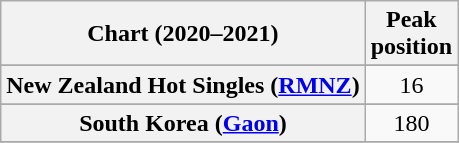<table class="wikitable sortable plainrowheaders" style="text-align:center">
<tr>
<th scope="col">Chart (2020–2021)</th>
<th scope="col">Peak<br>position</th>
</tr>
<tr>
</tr>
<tr>
<th scope="row">New Zealand Hot Singles (<a href='#'>RMNZ</a>)</th>
<td>16</td>
</tr>
<tr>
</tr>
<tr>
<th scope="row">South Korea (<a href='#'>Gaon</a>)</th>
<td>180</td>
</tr>
<tr>
</tr>
</table>
